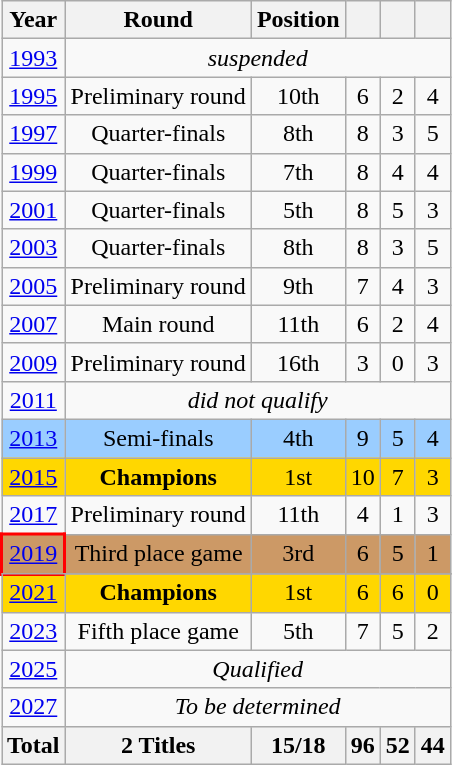<table class="wikitable" style="text-align: center;">
<tr>
<th>Year</th>
<th>Round</th>
<th>Position</th>
<th></th>
<th></th>
<th></th>
</tr>
<tr>
<td> <a href='#'>1993</a></td>
<td colspan=5><em>suspended</em></td>
</tr>
<tr>
<td> <a href='#'>1995</a></td>
<td>Preliminary round</td>
<td>10th</td>
<td>6</td>
<td>2</td>
<td>4</td>
</tr>
<tr>
<td> <a href='#'>1997</a></td>
<td>Quarter-finals</td>
<td>8th</td>
<td>8</td>
<td>3</td>
<td>5</td>
</tr>
<tr>
<td> <a href='#'>1999</a></td>
<td>Quarter-finals</td>
<td>7th</td>
<td>8</td>
<td>4</td>
<td>4</td>
</tr>
<tr>
<td> <a href='#'>2001</a></td>
<td>Quarter-finals</td>
<td>5th</td>
<td>8</td>
<td>5</td>
<td>3</td>
</tr>
<tr>
<td> <a href='#'>2003</a></td>
<td>Quarter-finals</td>
<td>8th</td>
<td>8</td>
<td>3</td>
<td>5</td>
</tr>
<tr>
<td> <a href='#'>2005</a></td>
<td>Preliminary round</td>
<td>9th</td>
<td>7</td>
<td>4</td>
<td>3</td>
</tr>
<tr>
<td> <a href='#'>2007</a></td>
<td>Main round</td>
<td>11th</td>
<td>6</td>
<td>2</td>
<td>4</td>
</tr>
<tr>
<td> <a href='#'>2009</a></td>
<td>Preliminary round</td>
<td>16th</td>
<td>3</td>
<td>0</td>
<td>3</td>
</tr>
<tr>
<td> <a href='#'>2011</a></td>
<td colspan=5><em>did not qualify</em></td>
</tr>
<tr style="background:#9acdff;">
<td> <a href='#'>2013</a></td>
<td>Semi-finals</td>
<td>4th</td>
<td>9</td>
<td>5</td>
<td>4</td>
</tr>
<tr style="background:gold;">
<td>  <a href='#'>2015</a></td>
<td><strong>Champions</strong></td>
<td>1st</td>
<td>10</td>
<td>7</td>
<td>3</td>
</tr>
<tr>
<td> <a href='#'>2017</a></td>
<td>Preliminary round</td>
<td>11th</td>
<td>4</td>
<td>1</td>
<td>3</td>
</tr>
<tr bgcolor=#cc9966>
<td style="border: 2px solid red">  <a href='#'>2019</a></td>
<td>Third place game</td>
<td>3rd</td>
<td>6</td>
<td>5</td>
<td>1</td>
</tr>
<tr>
</tr>
<tr style="background:gold;">
<td> <a href='#'>2021</a></td>
<td><strong>Champions</strong></td>
<td>1st</td>
<td>6</td>
<td>6</td>
<td>0</td>
</tr>
<tr>
<td> <a href='#'>2023</a></td>
<td>Fifth place game</td>
<td>5th</td>
<td>7</td>
<td>5</td>
<td>2</td>
</tr>
<tr>
<td> <a href='#'>2025</a></td>
<td colspan=5><em>Qualified</em></td>
</tr>
<tr>
<td> <a href='#'>2027</a></td>
<td colspan=5><em>To be determined</em></td>
</tr>
<tr>
<th>Total</th>
<th>2 Titles</th>
<th>15/18</th>
<th>96</th>
<th>52</th>
<th>44</th>
</tr>
</table>
